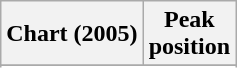<table class="wikitable sortable plainrowheaders">
<tr>
<th>Chart (2005)</th>
<th>Peak<br>position</th>
</tr>
<tr>
</tr>
<tr>
</tr>
</table>
